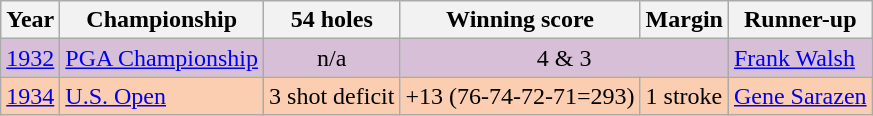<table class="sortable wikitable">
<tr>
<th>Year</th>
<th>Championship</th>
<th>54 holes</th>
<th>Winning score</th>
<th>Margin</th>
<th>Runner-up</th>
</tr>
<tr style="background:thistle;">
<td align=center><a href='#'>1932</a></td>
<td><a href='#'>PGA Championship</a></td>
<td align=center>n/a</td>
<td style="text-align:center;" colspan="2">4 & 3</td>
<td> <a href='#'>Frank Walsh</a></td>
</tr>
<tr style="background:#FBCEB1;">
<td align=center><a href='#'>1934</a></td>
<td><a href='#'>U.S. Open</a></td>
<td>3 shot deficit</td>
<td>+13 (76-74-72-71=293)</td>
<td>1 stroke</td>
<td> <a href='#'>Gene Sarazen</a></td>
</tr>
</table>
